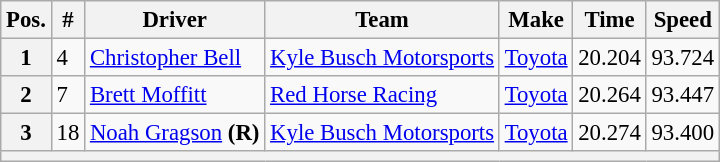<table class="wikitable" style="font-size: 95%;">
<tr>
<th>Pos.</th>
<th>#</th>
<th>Driver</th>
<th>Team</th>
<th>Make</th>
<th>Time</th>
<th>Speed</th>
</tr>
<tr>
<th>1</th>
<td>4</td>
<td><a href='#'>Christopher Bell</a></td>
<td><a href='#'>Kyle Busch Motorsports</a></td>
<td><a href='#'>Toyota</a></td>
<td>20.204</td>
<td>93.724</td>
</tr>
<tr>
<th>2</th>
<td>7</td>
<td><a href='#'>Brett Moffitt</a></td>
<td><a href='#'>Red Horse Racing</a></td>
<td><a href='#'>Toyota</a></td>
<td>20.264</td>
<td>93.447</td>
</tr>
<tr>
<th>3</th>
<td>18</td>
<td><a href='#'>Noah Gragson</a> <strong>(R)</strong></td>
<td><a href='#'>Kyle Busch Motorsports</a></td>
<td><a href='#'>Toyota</a></td>
<td>20.274</td>
<td>93.400</td>
</tr>
<tr>
<th colspan="7"></th>
</tr>
</table>
